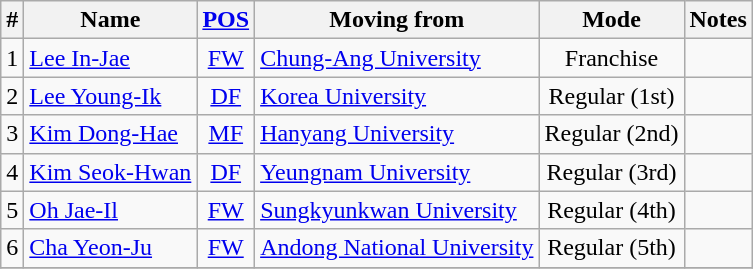<table class="wikitable sortable" style="text-align:center">
<tr>
<th>#</th>
<th>Name</th>
<th><a href='#'>POS</a></th>
<th>Moving from</th>
<th>Mode</th>
<th>Notes</th>
</tr>
<tr>
<td>1</td>
<td align=left> <a href='#'>Lee In-Jae</a></td>
<td><a href='#'>FW</a></td>
<td align=left> <a href='#'>Chung-Ang University</a></td>
<td>Franchise</td>
<td></td>
</tr>
<tr>
<td>2</td>
<td align=left> <a href='#'>Lee Young-Ik</a></td>
<td><a href='#'>DF</a></td>
<td align=left> <a href='#'>Korea University</a></td>
<td>Regular (1st)</td>
<td></td>
</tr>
<tr>
<td>3</td>
<td align=left> <a href='#'>Kim Dong-Hae</a></td>
<td><a href='#'>MF</a></td>
<td align=left> <a href='#'>Hanyang University</a></td>
<td>Regular (2nd)</td>
<td></td>
</tr>
<tr>
<td>4</td>
<td align=left> <a href='#'>Kim Seok-Hwan</a></td>
<td><a href='#'>DF</a></td>
<td align=left> <a href='#'>Yeungnam University</a></td>
<td>Regular (3rd)</td>
<td></td>
</tr>
<tr>
<td>5</td>
<td align=left> <a href='#'>Oh Jae-Il</a></td>
<td><a href='#'>FW</a></td>
<td align=left> <a href='#'>Sungkyunkwan University</a></td>
<td>Regular (4th)</td>
<td></td>
</tr>
<tr>
<td>6</td>
<td align=left> <a href='#'>Cha Yeon-Ju</a></td>
<td><a href='#'>FW</a></td>
<td align=left> <a href='#'>Andong National University</a></td>
<td>Regular (5th)</td>
<td></td>
</tr>
<tr>
</tr>
</table>
